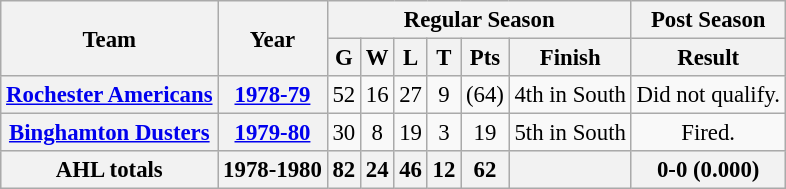<table class="wikitable" style="font-size: 95%; text-align:center;">
<tr>
<th rowspan="2">Team</th>
<th rowspan="2">Year</th>
<th colspan="6">Regular Season</th>
<th colspan="1">Post Season</th>
</tr>
<tr>
<th>G</th>
<th>W</th>
<th>L</th>
<th>T</th>
<th>Pts</th>
<th>Finish</th>
<th>Result</th>
</tr>
<tr>
<th><a href='#'>Rochester Americans</a></th>
<th><a href='#'>1978-79</a></th>
<td>52</td>
<td>16</td>
<td>27</td>
<td>9</td>
<td>(64)</td>
<td>4th in South</td>
<td>Did not qualify.</td>
</tr>
<tr>
<th><a href='#'>Binghamton Dusters</a></th>
<th><a href='#'>1979-80</a></th>
<td>30</td>
<td>8</td>
<td>19</td>
<td>3</td>
<td>19</td>
<td>5th in South</td>
<td>Fired.</td>
</tr>
<tr align="centre" bgcolor="#dddddd">
<th>AHL totals</th>
<th>1978-1980</th>
<th>82</th>
<th>24</th>
<th>46</th>
<th>12</th>
<th>62</th>
<th></th>
<th>0-0 (0.000)</th>
</tr>
</table>
